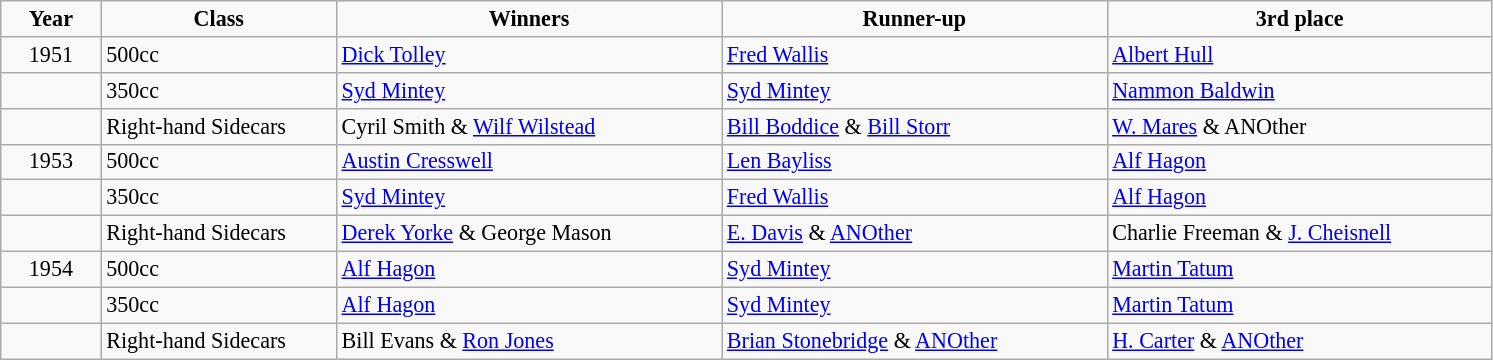<table class="wikitable" style="font-size: 92%">
<tr align=center>
<td width=60px  ><strong>Year</strong></td>
<td width=150px ><strong>Class</strong></td>
<td width=250px ><strong>Winners</strong></td>
<td width=250px ><strong>Runner-up</strong></td>
<td width=250px ><strong>3rd place</strong></td>
</tr>
<tr>
<td align=center>1951</td>
<td>500cc</td>
<td> <a href='#'>Dick Tolley</a></td>
<td> <a href='#'>Fred Wallis</a></td>
<td> <a href='#'>Albert Hull</a></td>
</tr>
<tr>
<td align=center></td>
<td>350cc</td>
<td> <a href='#'>Syd Mintey</a></td>
<td> <a href='#'>Syd Mintey</a></td>
<td> <a href='#'>Nammon Baldwin</a></td>
</tr>
<tr>
<td align=center></td>
<td>Right-hand Sidecars</td>
<td> Cyril Smith & <a href='#'>Wilf Wilstead</a></td>
<td> <a href='#'>Bill Boddice</a> & <a href='#'>Bill Storr</a></td>
<td> <a href='#'>W. Mares</a> & ANOther</td>
</tr>
<tr>
<td align=center>1953</td>
<td>500cc</td>
<td> <a href='#'>Austin Cresswell</a></td>
<td> <a href='#'>Len Bayliss</a></td>
<td> <a href='#'>Alf Hagon</a></td>
</tr>
<tr>
<td align=center></td>
<td>350cc</td>
<td> <a href='#'>Syd Mintey</a></td>
<td> <a href='#'>Fred Wallis</a></td>
<td> <a href='#'>Alf Hagon</a></td>
</tr>
<tr>
<td align=center></td>
<td>Right-hand Sidecars</td>
<td> <a href='#'>Derek Yorke</a> & George Mason</td>
<td> <a href='#'>E. Davis</a> & <a href='#'>ANOther</a></td>
<td> Charlie Freeman & <a href='#'>J. Cheisnell</a></td>
</tr>
<tr>
<td align=center>1954</td>
<td>500cc</td>
<td> <a href='#'>Alf Hagon</a></td>
<td> <a href='#'>Syd Mintey</a></td>
<td> <a href='#'>Martin Tatum</a></td>
</tr>
<tr>
<td align=center></td>
<td>350cc</td>
<td> <a href='#'>Alf Hagon</a></td>
<td> <a href='#'>Syd Mintey</a></td>
<td> <a href='#'>Martin Tatum</a></td>
</tr>
<tr>
<td align=center></td>
<td>Right-hand Sidecars</td>
<td> Bill Evans & <a href='#'>Ron Jones</a></td>
<td> <a href='#'>Brian Stonebridge</a> & <a href='#'>ANOther</a></td>
<td> <a href='#'>H. Carter</a> & <a href='#'>ANOther</a></td>
</tr>
</table>
